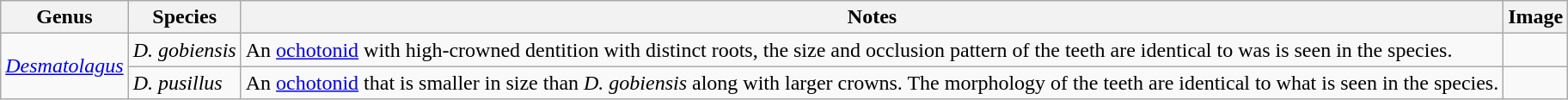<table class="wikitable">
<tr>
<th>Genus</th>
<th>Species</th>
<th>Notes</th>
<th>Image</th>
</tr>
<tr>
<td rowspan="2"><em><a href='#'>Desmatolagus</a></em></td>
<td><em>D. gobiensis</em></td>
<td>An <a href='#'>ochotonid</a> with high-crowned dentition with distinct roots, the size and occlusion pattern of the teeth are identical to was is seen in the species.</td>
<td></td>
</tr>
<tr>
<td><em>D. pusillus</em></td>
<td>An <a href='#'>ochotonid</a> that is smaller in size than <em>D. gobiensis</em> along with larger crowns. The morphology of the teeth are identical to what is seen in the species.</td>
<td></td>
</tr>
</table>
